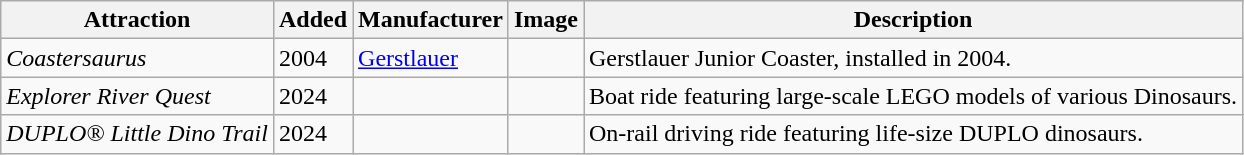<table class="wikitable sortable">
<tr>
<th scope="col">Attraction</th>
<th scope="col">Added</th>
<th scope="col">Manufacturer</th>
<th scope="col" class="unsortable">Image</th>
<th scope="col" class="unsortable">Description</th>
</tr>
<tr>
<td><em>Coastersaurus</em></td>
<td>2004</td>
<td><a href='#'>Gerstlauer</a></td>
<td style="text-align:center;"></td>
<td>Gerstlauer Junior Coaster, installed in 2004.</td>
</tr>
<tr>
<td><em>Explorer River Quest</em></td>
<td>2024</td>
<td></td>
<td style="text-align:center;"></td>
<td>Boat ride featuring large-scale LEGO models of various Dinosaurs.</td>
</tr>
<tr>
<td><em>DUPLO® Little Dino Trail</em></td>
<td>2024</td>
<td></td>
<td></td>
<td>On-rail driving ride featuring life-size DUPLO dinosaurs.</td>
</tr>
</table>
